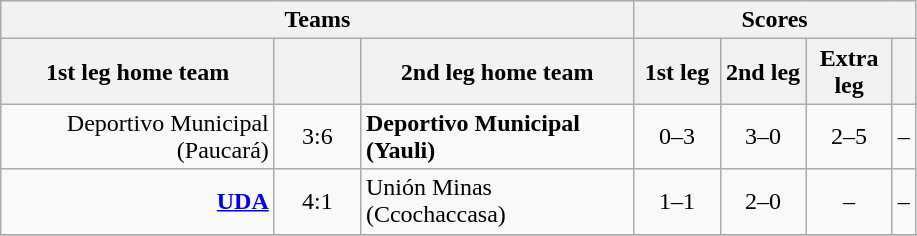<table class="wikitable" style="text-align: center;">
<tr>
<th colspan=3>Teams</th>
<th colspan=4>Scores</th>
</tr>
<tr>
<th width="175">1st leg home team</th>
<th width="50"></th>
<th width="175">2nd leg home team</th>
<th width="50">1st leg</th>
<th width="50">2nd leg</th>
<th width="50">Extra leg</th>
<th></th>
</tr>
<tr>
<td align=right>Deportivo Municipal (Paucará)</td>
<td>3:6</td>
<td align=left><strong>Deportivo Municipal (Yauli)</strong></td>
<td>0–3</td>
<td>3–0</td>
<td>2–5</td>
<td>–</td>
</tr>
<tr>
<td align=right><strong><a href='#'>UDA</a></strong></td>
<td>4:1</td>
<td align=left>Unión Minas (Ccochaccasa)</td>
<td>1–1</td>
<td>2–0</td>
<td>–</td>
<td>–</td>
</tr>
<tr>
</tr>
</table>
